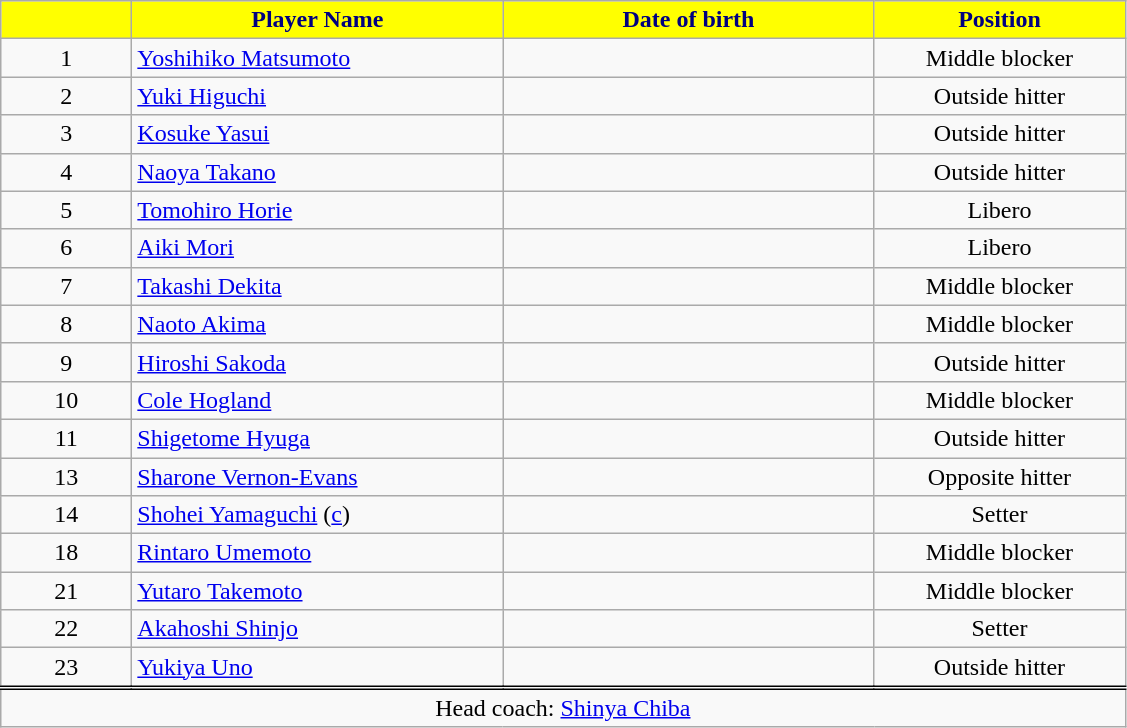<table class="wikitable plainrowheaders collapsible " style="text-align:center">
<tr>
<th style="width:5em; color:#000080; background-color:yellow"></th>
<th style="width:15em; color:#000080; background-color:yellow">Player Name</th>
<th style="width:15em; color:#000080; background-color:yellow">Date of birth</th>
<th style="width:10em; color:#000080; background-color:yellow">Position</th>
</tr>
<tr>
<td>1</td>
<td align=left> <a href='#'>Yoshihiko Matsumoto</a></td>
<td align=right></td>
<td>Middle blocker</td>
</tr>
<tr>
<td>2</td>
<td align=left> <a href='#'>Yuki Higuchi</a></td>
<td align=right></td>
<td>Outside hitter</td>
</tr>
<tr>
<td>3</td>
<td align=left> <a href='#'>Kosuke Yasui</a></td>
<td align=right></td>
<td>Outside hitter</td>
</tr>
<tr>
<td>4</td>
<td align=left> <a href='#'>Naoya Takano</a></td>
<td align=right></td>
<td>Outside hitter</td>
</tr>
<tr>
<td>5</td>
<td align=left> <a href='#'>Tomohiro Horie</a></td>
<td align=right></td>
<td>Libero</td>
</tr>
<tr>
<td>6</td>
<td align=left> <a href='#'>Aiki Mori</a></td>
<td align=right></td>
<td>Libero</td>
</tr>
<tr>
<td>7</td>
<td align=left> <a href='#'>Takashi Dekita</a></td>
<td align=right></td>
<td>Middle blocker</td>
</tr>
<tr>
<td>8</td>
<td align=left> <a href='#'>Naoto Akima</a></td>
<td align=right></td>
<td>Middle blocker</td>
</tr>
<tr>
<td>9</td>
<td align=left> <a href='#'>Hiroshi Sakoda</a></td>
<td align=right></td>
<td>Outside hitter</td>
</tr>
<tr>
<td>10</td>
<td align=left> <a href='#'>Cole Hogland</a></td>
<td align=right></td>
<td>Middle blocker</td>
</tr>
<tr>
<td>11</td>
<td align=left> <a href='#'>Shigetome Hyuga</a></td>
<td align=right></td>
<td>Outside hitter</td>
</tr>
<tr>
<td>13</td>
<td align=left> <a href='#'>Sharone Vernon-Evans</a></td>
<td align=right></td>
<td>Opposite hitter</td>
</tr>
<tr>
<td>14</td>
<td align=left> <a href='#'>Shohei Yamaguchi</a> (<a href='#'>c</a>)</td>
<td align=right></td>
<td>Setter</td>
</tr>
<tr>
<td>18</td>
<td align=left> <a href='#'>Rintaro Umemoto</a></td>
<td align=right></td>
<td>Middle blocker</td>
</tr>
<tr>
<td>21</td>
<td align=left> <a href='#'>Yutaro Takemoto</a></td>
<td align=right></td>
<td>Middle blocker</td>
</tr>
<tr>
<td>22</td>
<td align=left> <a href='#'>Akahoshi Shinjo</a></td>
<td align=right></td>
<td>Setter</td>
</tr>
<tr>
<td>23</td>
<td align=left> <a href='#'>Yukiya Uno</a></td>
<td align=right></td>
<td>Outside hitter</td>
</tr>
<tr>
<td style="border-top:double;"colspan=4>Head coach:  <a href='#'>Shinya Chiba</a></td>
</tr>
</table>
